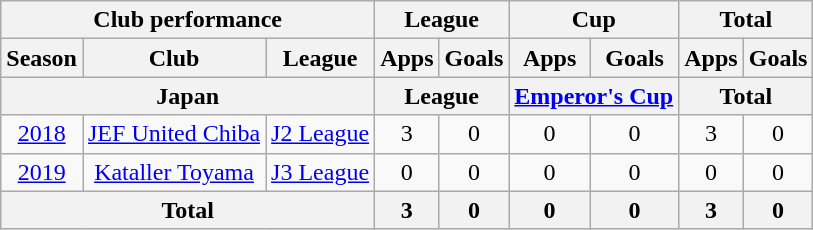<table class="wikitable" style="text-align:center;">
<tr>
<th colspan=3>Club performance</th>
<th colspan=2>League</th>
<th colspan=2>Cup</th>
<th colspan=2>Total</th>
</tr>
<tr>
<th>Season</th>
<th>Club</th>
<th>League</th>
<th>Apps</th>
<th>Goals</th>
<th>Apps</th>
<th>Goals</th>
<th>Apps</th>
<th>Goals</th>
</tr>
<tr>
<th colspan=3>Japan</th>
<th colspan=2>League</th>
<th colspan=2><a href='#'>Emperor's Cup</a></th>
<th colspan=2>Total</th>
</tr>
<tr>
<td><a href='#'>2018</a></td>
<td><a href='#'>JEF United Chiba</a></td>
<td><a href='#'>J2 League</a></td>
<td>3</td>
<td>0</td>
<td>0</td>
<td>0</td>
<td>3</td>
<td>0</td>
</tr>
<tr>
<td><a href='#'>2019</a></td>
<td><a href='#'>Kataller Toyama</a></td>
<td rowspan="1"><a href='#'>J3 League</a></td>
<td>0</td>
<td>0</td>
<td>0</td>
<td>0</td>
<td>0</td>
<td>0</td>
</tr>
<tr>
<th colspan=3>Total</th>
<th>3</th>
<th>0</th>
<th>0</th>
<th>0</th>
<th>3</th>
<th>0</th>
</tr>
</table>
